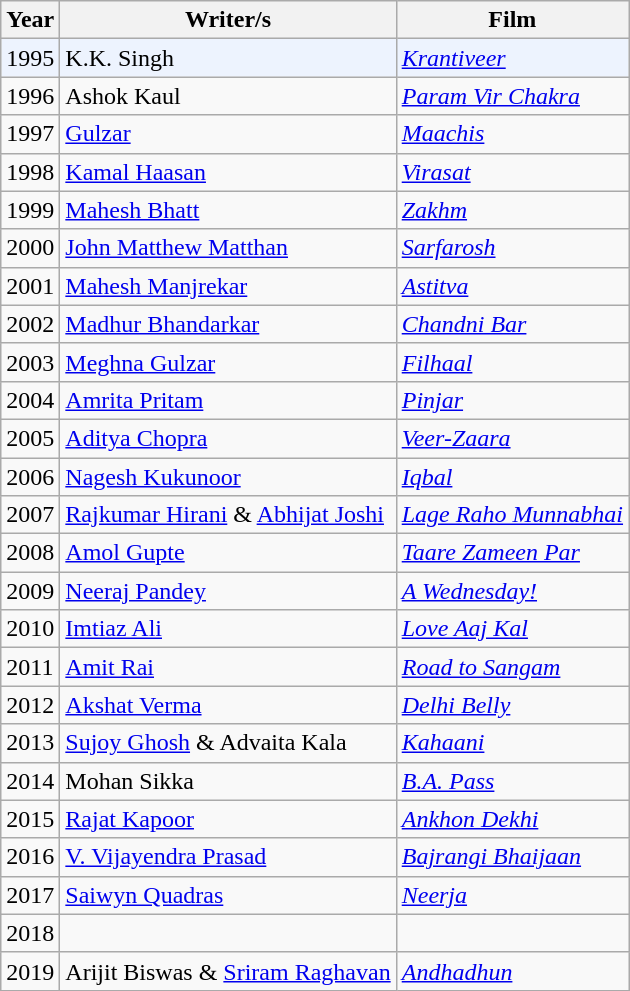<table class="wikitable">
<tr>
<th>Year</th>
<th>Writer/s</th>
<th>Film</th>
</tr>
<tr bgcolor=#edf3fe>
<td>1995</td>
<td>K.K. Singh</td>
<td><em><a href='#'>Krantiveer</a></em></td>
</tr>
<tr>
<td>1996</td>
<td>Ashok Kaul</td>
<td><a href='#'><em>Param Vir Chakra</em></a></td>
</tr>
<tr>
<td>1997</td>
<td><a href='#'>Gulzar</a></td>
<td><em><a href='#'>Maachis</a></em></td>
</tr>
<tr>
<td>1998</td>
<td><a href='#'>Kamal Haasan</a></td>
<td><a href='#'><em>Virasat</em></a></td>
</tr>
<tr>
<td>1999</td>
<td><a href='#'>Mahesh Bhatt</a></td>
<td><em><a href='#'>Zakhm</a></em></td>
</tr>
<tr>
<td>2000</td>
<td><a href='#'>John Matthew Matthan</a></td>
<td><em><a href='#'>Sarfarosh</a></em></td>
</tr>
<tr>
<td>2001</td>
<td><a href='#'>Mahesh Manjrekar</a></td>
<td><em><a href='#'>Astitva</a></em></td>
</tr>
<tr>
<td>2002</td>
<td><a href='#'>Madhur Bhandarkar</a></td>
<td><em><a href='#'>Chandni Bar</a></em></td>
</tr>
<tr>
<td>2003</td>
<td><a href='#'>Meghna Gulzar</a></td>
<td><em><a href='#'>Filhaal</a></em></td>
</tr>
<tr>
<td>2004</td>
<td><a href='#'>Amrita Pritam</a></td>
<td><a href='#'><em>Pinjar</em></a></td>
</tr>
<tr>
<td>2005</td>
<td><a href='#'>Aditya Chopra</a></td>
<td><em><a href='#'>Veer-Zaara</a></em></td>
</tr>
<tr>
<td>2006</td>
<td><a href='#'>Nagesh Kukunoor</a></td>
<td><a href='#'><em>Iqbal</em></a></td>
</tr>
<tr>
<td>2007</td>
<td><a href='#'>Rajkumar Hirani</a> & <a href='#'>Abhijat Joshi</a></td>
<td><em><a href='#'>Lage Raho Munnabhai</a></em></td>
</tr>
<tr>
<td>2008</td>
<td><a href='#'>Amol Gupte</a></td>
<td><a href='#'><em>Taare Zameen Par</em></a></td>
</tr>
<tr>
<td>2009</td>
<td><a href='#'>Neeraj Pandey</a></td>
<td><a href='#'><em>A Wednesday!</em></a></td>
</tr>
<tr>
<td>2010</td>
<td><a href='#'>Imtiaz Ali</a></td>
<td><a href='#'><em>Love Aaj Kal</em></a></td>
</tr>
<tr>
<td>2011</td>
<td><a href='#'>Amit Rai</a></td>
<td><em><a href='#'>Road to Sangam</a></em></td>
</tr>
<tr>
<td>2012</td>
<td><a href='#'>Akshat Verma</a></td>
<td><a href='#'><em>Delhi Belly</em></a></td>
</tr>
<tr>
<td>2013</td>
<td><a href='#'>Sujoy Ghosh</a> & Advaita Kala</td>
<td><em><a href='#'>Kahaani</a></em></td>
</tr>
<tr>
<td>2014</td>
<td>Mohan Sikka</td>
<td><em><a href='#'>B.A. Pass</a></em></td>
</tr>
<tr>
<td>2015</td>
<td><a href='#'>Rajat Kapoor</a></td>
<td><em><a href='#'>Ankhon Dekhi</a></em></td>
</tr>
<tr>
<td>2016</td>
<td><a href='#'>V. Vijayendra Prasad</a></td>
<td><em><a href='#'>Bajrangi Bhaijaan</a></em></td>
</tr>
<tr>
<td>2017</td>
<td><a href='#'>Saiwyn Quadras</a></td>
<td><em><a href='#'>Neerja</a></em></td>
</tr>
<tr>
<td>2018</td>
<td></td>
<td></td>
</tr>
<tr>
<td>2019</td>
<td>Arijit Biswas & <a href='#'>Sriram Raghavan</a></td>
<td><em><a href='#'>Andhadhun</a></em></td>
</tr>
</table>
